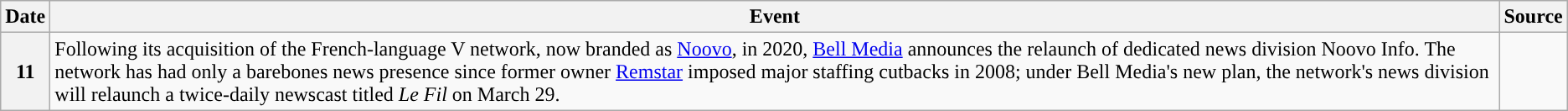<table class="wikitable">
<tr>
<th>Date</th>
<th>Event</th>
<th>Source</th>
</tr>
<tr>
<th>11</th>
<td>Following its acquisition of the French-language V network, now branded as <a href='#'>Noovo</a>, in 2020, <a href='#'>Bell Media</a> announces the relaunch of dedicated news division Noovo Info. The network has had only a barebones news presence since former owner <a href='#'>Remstar</a> imposed major staffing cutbacks in 2008; under Bell Media's new plan, the network's news division will relaunch a twice-daily newscast titled <em>Le Fil</em> on March 29.</td>
<td></td>
</tr>
</table>
